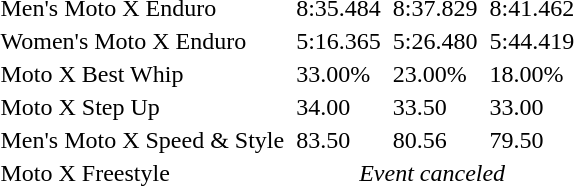<table>
<tr>
<td>Men's Moto X Enduro</td>
<td></td>
<td>8:35.484</td>
<td></td>
<td>8:37.829</td>
<td></td>
<td>8:41.462</td>
</tr>
<tr>
<td>Women's Moto X Enduro</td>
<td></td>
<td>5:16.365</td>
<td></td>
<td>5:26.480</td>
<td></td>
<td>5:44.419</td>
</tr>
<tr>
<td>Moto X Best Whip</td>
<td></td>
<td>33.00%</td>
<td></td>
<td>23.00%</td>
<td></td>
<td>18.00%</td>
</tr>
<tr>
<td>Moto X Step Up</td>
<td></td>
<td>34.00</td>
<td></td>
<td>33.50</td>
<td></td>
<td>33.00</td>
</tr>
<tr>
<td>Men's Moto X Speed & Style</td>
<td></td>
<td>83.50</td>
<td></td>
<td>80.56</td>
<td></td>
<td>79.50</td>
</tr>
<tr>
<td>Moto X Freestyle</td>
<td colspan=6 align=center><em>Event canceled</em></td>
</tr>
</table>
